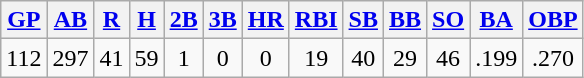<table class="wikitable">
<tr>
<th><a href='#'>GP</a></th>
<th><a href='#'>AB</a></th>
<th><a href='#'>R</a></th>
<th><a href='#'>H</a></th>
<th><a href='#'>2B</a></th>
<th><a href='#'>3B</a></th>
<th><a href='#'>HR</a></th>
<th><a href='#'>RBI</a></th>
<th><a href='#'>SB</a></th>
<th><a href='#'>BB</a></th>
<th><a href='#'>SO</a></th>
<th><a href='#'>BA</a></th>
<th><a href='#'>OBP</a></th>
</tr>
<tr align=center>
<td>112</td>
<td>297</td>
<td>41</td>
<td>59</td>
<td>1</td>
<td>0</td>
<td>0</td>
<td>19</td>
<td>40</td>
<td>29</td>
<td>46</td>
<td>.199</td>
<td>.270</td>
</tr>
</table>
